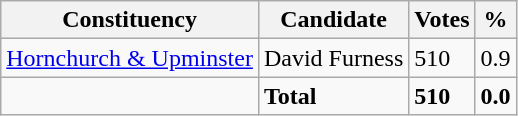<table class="wikitable">
<tr>
<th>Constituency</th>
<th>Candidate</th>
<th>Votes</th>
<th>%</th>
</tr>
<tr>
<td><a href='#'>Hornchurch & Upminster</a></td>
<td>David Furness</td>
<td>510</td>
<td>0.9</td>
</tr>
<tr>
<td></td>
<td><strong>Total</strong></td>
<td><strong>510</strong></td>
<td><strong>0.0</strong></td>
</tr>
</table>
